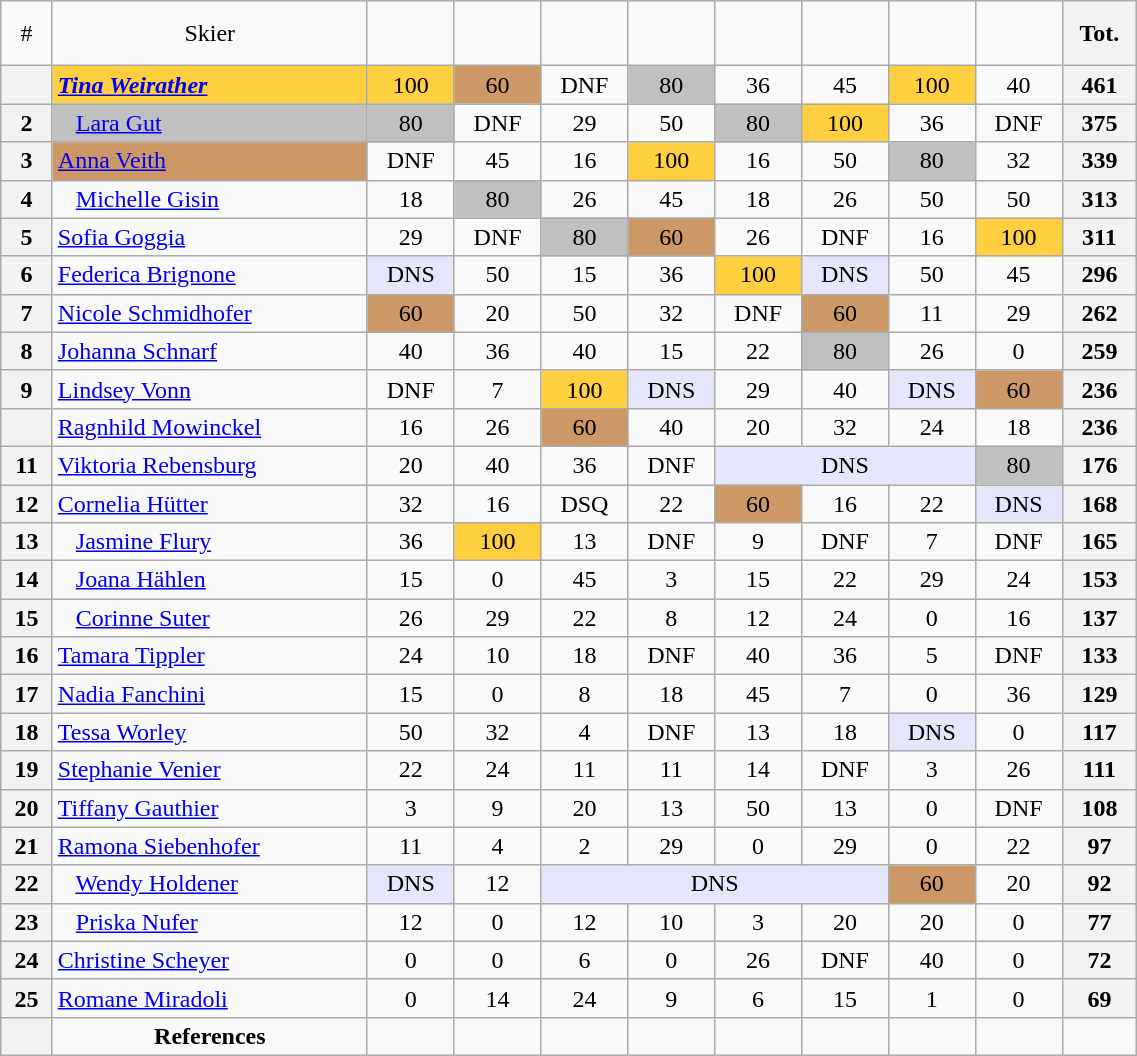<table class="wikitable" width=60% style="font-size:100%; text-align:center;">
<tr>
<td>#</td>
<td>Skier</td>
<td><br> </td>
<td><br>   </td>
<td><br> </td>
<td><br> </td>
<td><br></td>
<td><br> </td>
<td><br>   </td>
<td><br> </td>
<th>Tot.</th>
</tr>
<tr>
<th></th>
<td align=left bgcolor=ffcf40> <strong><em><a href='#'>Tina Weirather</a></em></strong></td>
<td bgcolor=ffcf40>100</td>
<td bgcolor=cc9966>60</td>
<td>DNF</td>
<td bgcolor=c0c0c0>80</td>
<td>36</td>
<td>45</td>
<td bgcolor=ffcf40>100</td>
<td>40</td>
<th>461</th>
</tr>
<tr>
<th>2</th>
<td align=left bgcolor=c0c0c0>   <a href='#'>Lara Gut</a></td>
<td bgcolor=c0c0c0>80</td>
<td>DNF</td>
<td>29</td>
<td>50</td>
<td bgcolor=c0c0c0>80</td>
<td bgcolor=ffcf40>100</td>
<td>36</td>
<td>DNF</td>
<th>375</th>
</tr>
<tr>
<th>3</th>
<td align=left bgcolor=cc9966> <a href='#'>Anna Veith</a></td>
<td>DNF</td>
<td>45</td>
<td>16</td>
<td bgcolor=ffcf40>100</td>
<td>16</td>
<td>50</td>
<td bgcolor=c0c0c0>80</td>
<td>32</td>
<th>339</th>
</tr>
<tr>
<th>4</th>
<td align=left>   <a href='#'>Michelle Gisin</a></td>
<td>18</td>
<td bgcolor=c0c0c0>80</td>
<td>26</td>
<td>45</td>
<td>18</td>
<td>26</td>
<td>50</td>
<td>50</td>
<th>313</th>
</tr>
<tr>
<th>5</th>
<td align=left> <a href='#'>Sofia Goggia</a></td>
<td>29</td>
<td>DNF</td>
<td bgcolor=c0c0c0>80</td>
<td bgcolor=cc9966>60</td>
<td>26</td>
<td>DNF</td>
<td>16</td>
<td bgcolor=ffcf40>100</td>
<th>311</th>
</tr>
<tr>
<th>6</th>
<td align=left> <a href='#'>Federica Brignone</a></td>
<td bgcolor=lavender>DNS</td>
<td>50</td>
<td>15</td>
<td>36</td>
<td bgcolor=ffcf40>100</td>
<td bgcolor=lavender>DNS</td>
<td>50</td>
<td>45</td>
<th>296</th>
</tr>
<tr>
<th>7</th>
<td align=left> <a href='#'>Nicole Schmidhofer</a></td>
<td bgcolor=cc9966>60</td>
<td>20</td>
<td>50</td>
<td>32</td>
<td>DNF</td>
<td bgcolor=cc9966>60</td>
<td>11</td>
<td>29</td>
<th>262</th>
</tr>
<tr>
<th>8</th>
<td align=left> <a href='#'>Johanna Schnarf</a></td>
<td>40</td>
<td>36</td>
<td>40</td>
<td>15</td>
<td>22</td>
<td bgcolor=c0c0c0>80</td>
<td>26</td>
<td>0</td>
<th>259</th>
</tr>
<tr>
<th>9</th>
<td align=left> <a href='#'>Lindsey Vonn</a></td>
<td>DNF</td>
<td>7</td>
<td bgcolor=ffcf40>100</td>
<td bgcolor=lavender>DNS</td>
<td>29</td>
<td>40</td>
<td bgcolor=lavender>DNS</td>
<td bgcolor=cc9966>60</td>
<th>236</th>
</tr>
<tr>
<th></th>
<td align=left> <a href='#'>Ragnhild Mowinckel</a></td>
<td>16</td>
<td>26</td>
<td bgcolor=cc9966>60</td>
<td>40</td>
<td>20</td>
<td>32</td>
<td>24</td>
<td>18</td>
<th>236</th>
</tr>
<tr>
<th>11</th>
<td align=left> <a href='#'>Viktoria Rebensburg</a></td>
<td>20</td>
<td>40</td>
<td>36</td>
<td>DNF</td>
<td colspan=3 bgcolor=lavender>DNS</td>
<td bgcolor=c0c0c0>80</td>
<th>176</th>
</tr>
<tr>
<th>12</th>
<td align=left> <a href='#'>Cornelia Hütter</a></td>
<td>32</td>
<td>16</td>
<td>DSQ</td>
<td>22</td>
<td bgcolor=cc9966>60</td>
<td>16</td>
<td>22</td>
<td bgcolor=lavender>DNS</td>
<th>168</th>
</tr>
<tr>
<th>13</th>
<td align=left>   <a href='#'>Jasmine Flury</a></td>
<td>36</td>
<td bgcolor=ffcf40>100</td>
<td>13</td>
<td>DNF</td>
<td>9</td>
<td>DNF</td>
<td>7</td>
<td>DNF</td>
<th>165</th>
</tr>
<tr>
<th>14</th>
<td align=left>   <a href='#'>Joana Hählen</a></td>
<td>15</td>
<td>0</td>
<td>45</td>
<td>3</td>
<td>15</td>
<td>22</td>
<td>29</td>
<td>24</td>
<th>153</th>
</tr>
<tr>
<th>15</th>
<td align=left>   <a href='#'>Corinne Suter</a></td>
<td>26</td>
<td>29</td>
<td>22</td>
<td>8</td>
<td>12</td>
<td>24</td>
<td>0</td>
<td>16</td>
<th>137</th>
</tr>
<tr>
<th>16</th>
<td align=left> <a href='#'>Tamara Tippler</a></td>
<td>24</td>
<td>10</td>
<td>18</td>
<td>DNF</td>
<td>40</td>
<td>36</td>
<td>5</td>
<td>DNF</td>
<th>133</th>
</tr>
<tr>
<th>17</th>
<td align=left> <a href='#'>Nadia Fanchini</a></td>
<td>15</td>
<td>0</td>
<td>8</td>
<td>18</td>
<td>45</td>
<td>7</td>
<td>0</td>
<td>36</td>
<th>129</th>
</tr>
<tr>
<th>18</th>
<td align=left> <a href='#'>Tessa Worley</a></td>
<td>50</td>
<td>32</td>
<td>4</td>
<td>DNF</td>
<td>13</td>
<td>18</td>
<td bgcolor=lavender>DNS</td>
<td>0</td>
<th>117</th>
</tr>
<tr>
<th>19</th>
<td align=left> <a href='#'>Stephanie Venier</a></td>
<td>22</td>
<td>24</td>
<td>11</td>
<td>11</td>
<td>14</td>
<td>DNF</td>
<td>3</td>
<td>26</td>
<th>111</th>
</tr>
<tr>
<th>20</th>
<td align=left> <a href='#'>Tiffany Gauthier</a></td>
<td>3</td>
<td>9</td>
<td>20</td>
<td>13</td>
<td>50</td>
<td>13</td>
<td>0</td>
<td>DNF</td>
<th>108</th>
</tr>
<tr>
<th>21</th>
<td align=left> <a href='#'>Ramona Siebenhofer</a></td>
<td>11</td>
<td>4</td>
<td>2</td>
<td>29</td>
<td>0</td>
<td>29</td>
<td>0</td>
<td>22</td>
<th>97</th>
</tr>
<tr>
<th>22</th>
<td align=left>   <a href='#'>Wendy Holdener</a></td>
<td bgcolor=lavender>DNS</td>
<td>12</td>
<td colspan=4 bgcolor=lavender>DNS</td>
<td bgcolor=cc9966>60</td>
<td>20</td>
<th>92</th>
</tr>
<tr>
<th>23</th>
<td align=left>   <a href='#'>Priska Nufer</a></td>
<td>12</td>
<td>0</td>
<td>12</td>
<td>10</td>
<td>3</td>
<td>20</td>
<td>20</td>
<td>0</td>
<th>77</th>
</tr>
<tr>
<th>24</th>
<td align=left> <a href='#'>Christine Scheyer</a></td>
<td>0</td>
<td>0</td>
<td>6</td>
<td>0</td>
<td>26</td>
<td>DNF</td>
<td>40</td>
<td>0</td>
<th>72</th>
</tr>
<tr>
<th>25</th>
<td align=left> <a href='#'>Romane Miradoli</a></td>
<td>0</td>
<td>14</td>
<td>24</td>
<td>9</td>
<td>6</td>
<td>15</td>
<td>1</td>
<td>0</td>
<th>69</th>
</tr>
<tr>
<th></th>
<td align=center><strong>References</strong></td>
<td></td>
<td></td>
<td></td>
<td></td>
<td></td>
<td></td>
<td></td>
<td></td>
</tr>
</table>
